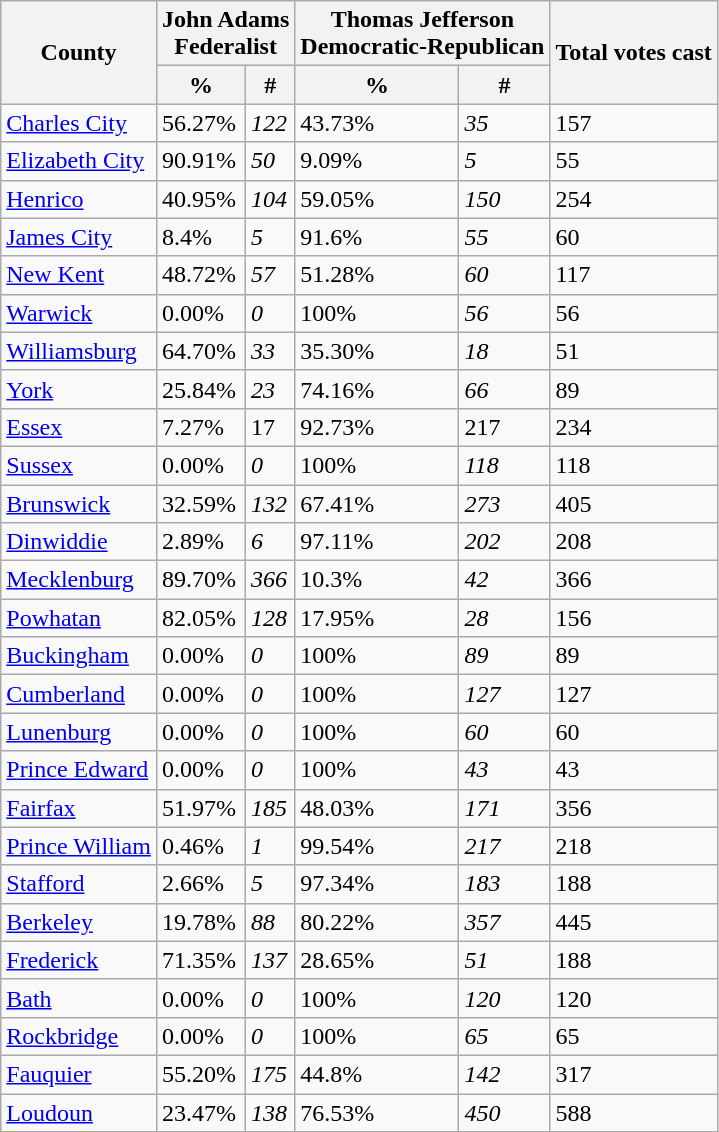<table class="wikitable sortable">
<tr>
<th rowspan="2">County</th>
<th colspan="2">John Adams<br>Federalist</th>
<th colspan="2">Thomas Jefferson<br>Democratic-Republican</th>
<th rowspan="2">Total votes cast</th>
</tr>
<tr>
<th>%</th>
<th>#</th>
<th>%</th>
<th>#</th>
</tr>
<tr>
<td><a href='#'>Charles City</a></td>
<td>56.27%</td>
<td><em>122</em></td>
<td>43.73%</td>
<td><em>35</em></td>
<td>157</td>
</tr>
<tr>
<td><a href='#'>Elizabeth City</a></td>
<td>90.91%</td>
<td><em>50</em></td>
<td>9.09%</td>
<td><em>5</em></td>
<td>55</td>
</tr>
<tr>
<td><a href='#'>Henrico</a></td>
<td>40.95%</td>
<td><em>104</em></td>
<td>59.05%</td>
<td><em>150</em></td>
<td>254</td>
</tr>
<tr>
<td><a href='#'>James City</a></td>
<td>8.4%</td>
<td><em>5</em></td>
<td>91.6%</td>
<td><em>55</em></td>
<td>60</td>
</tr>
<tr>
<td><a href='#'>New Kent</a></td>
<td>48.72%</td>
<td><em>57</em></td>
<td>51.28%</td>
<td><em>60</em></td>
<td>117</td>
</tr>
<tr>
<td><a href='#'>Warwick</a></td>
<td>0.00%</td>
<td><em>0</em></td>
<td>100%</td>
<td><em>56</em></td>
<td>56</td>
</tr>
<tr>
<td><a href='#'>Williamsburg</a></td>
<td>64.70%</td>
<td><em>33</em></td>
<td>35.30%</td>
<td><em>18</em></td>
<td>51</td>
</tr>
<tr>
<td><a href='#'>York</a></td>
<td>25.84%</td>
<td><em>23</em></td>
<td>74.16%</td>
<td><em>66</em></td>
<td>89</td>
</tr>
<tr>
<td><a href='#'>Essex</a></td>
<td>7.27%</td>
<td>17</td>
<td>92.73%</td>
<td>217</td>
<td>234</td>
</tr>
<tr>
<td><a href='#'>Sussex</a></td>
<td>0.00%</td>
<td><em>0</em></td>
<td>100%</td>
<td><em>118</em></td>
<td>118</td>
</tr>
<tr>
<td><a href='#'>Brunswick</a></td>
<td>32.59%</td>
<td><em>132</em></td>
<td>67.41%</td>
<td><em>273</em></td>
<td>405</td>
</tr>
<tr>
<td><a href='#'>Dinwiddie</a></td>
<td>2.89%</td>
<td><em>6</em></td>
<td>97.11%</td>
<td><em>202</em></td>
<td>208</td>
</tr>
<tr>
<td><a href='#'>Mecklenburg</a></td>
<td>89.70%</td>
<td><em>366</em></td>
<td>10.3%</td>
<td><em>42</em></td>
<td>366</td>
</tr>
<tr>
<td><a href='#'>Powhatan</a></td>
<td>82.05%</td>
<td><em>128</em></td>
<td>17.95%</td>
<td><em>28</em></td>
<td>156</td>
</tr>
<tr>
<td><a href='#'>Buckingham</a></td>
<td>0.00%</td>
<td><em>0</em></td>
<td>100%</td>
<td><em>89</em></td>
<td>89</td>
</tr>
<tr>
<td><a href='#'>Cumberland</a></td>
<td>0.00%</td>
<td><em>0</em></td>
<td>100%</td>
<td><em>127</em></td>
<td>127</td>
</tr>
<tr>
<td><a href='#'>Lunenburg</a></td>
<td>0.00%</td>
<td><em>0</em></td>
<td>100%</td>
<td><em>60</em></td>
<td>60</td>
</tr>
<tr>
<td><a href='#'>Prince Edward</a></td>
<td>0.00%</td>
<td><em>0</em></td>
<td>100%</td>
<td><em>43</em></td>
<td>43</td>
</tr>
<tr>
<td><a href='#'>Fairfax</a></td>
<td>51.97%</td>
<td><em>185</em></td>
<td>48.03%</td>
<td><em>171</em></td>
<td>356</td>
</tr>
<tr>
<td><a href='#'>Prince William</a></td>
<td>0.46%</td>
<td><em>1</em></td>
<td>99.54%</td>
<td><em>217</em></td>
<td>218</td>
</tr>
<tr>
<td><a href='#'>Stafford</a></td>
<td>2.66%</td>
<td><em>5</em></td>
<td>97.34%</td>
<td><em>183</em></td>
<td>188</td>
</tr>
<tr>
<td><a href='#'>Berkeley</a></td>
<td>19.78%</td>
<td><em>88</em></td>
<td>80.22%</td>
<td><em>357</em></td>
<td>445</td>
</tr>
<tr>
<td><a href='#'>Frederick</a></td>
<td>71.35%</td>
<td><em>137</em></td>
<td>28.65%</td>
<td><em>51</em></td>
<td>188</td>
</tr>
<tr>
<td><a href='#'>Bath</a></td>
<td>0.00%</td>
<td><em>0</em></td>
<td>100%</td>
<td><em>120</em></td>
<td>120</td>
</tr>
<tr>
<td><a href='#'>Rockbridge</a></td>
<td>0.00%</td>
<td><em>0</em></td>
<td>100%</td>
<td><em>65</em></td>
<td>65</td>
</tr>
<tr>
<td><a href='#'>Fauquier</a></td>
<td>55.20%</td>
<td><em>175</em></td>
<td>44.8%</td>
<td><em>142</em></td>
<td>317</td>
</tr>
<tr>
<td><a href='#'>Loudoun</a></td>
<td>23.47%</td>
<td><em>138</em></td>
<td>76.53%</td>
<td><em>450</em></td>
<td>588</td>
</tr>
</table>
